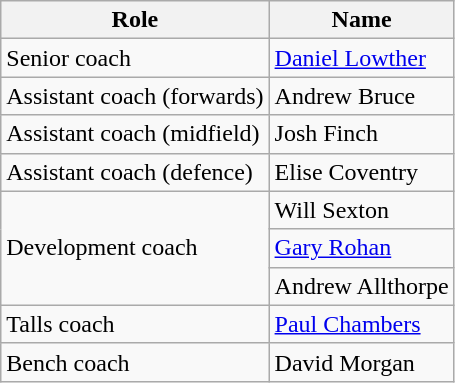<table class="wikitable">
<tr>
<th>Role</th>
<th>Name</th>
</tr>
<tr>
<td>Senior coach</td>
<td><a href='#'>Daniel Lowther</a></td>
</tr>
<tr>
<td>Assistant coach (forwards)</td>
<td>Andrew Bruce</td>
</tr>
<tr>
<td>Assistant coach (midfield)</td>
<td>Josh Finch</td>
</tr>
<tr>
<td>Assistant coach (defence)</td>
<td>Elise Coventry</td>
</tr>
<tr>
<td rowspan=3>Development coach</td>
<td>Will Sexton</td>
</tr>
<tr>
<td><a href='#'>Gary Rohan</a></td>
</tr>
<tr>
<td>Andrew Allthorpe</td>
</tr>
<tr>
<td>Talls coach</td>
<td><a href='#'>Paul Chambers</a></td>
</tr>
<tr>
<td>Bench coach</td>
<td>David Morgan</td>
</tr>
</table>
